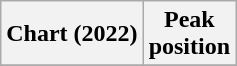<table class="wikitable sortable plainrowheaders" style="text-align:center">
<tr>
<th scope="col">Chart (2022)</th>
<th scope="col">Peak<br>position</th>
</tr>
<tr>
</tr>
</table>
